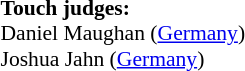<table width=100% style="font-size:90%">
<tr>
<td><br><strong>Touch judges:</strong>
<br>Daniel Maughan (<a href='#'>Germany</a>)
<br>Joshua Jahn (<a href='#'>Germany</a>)</td>
</tr>
</table>
